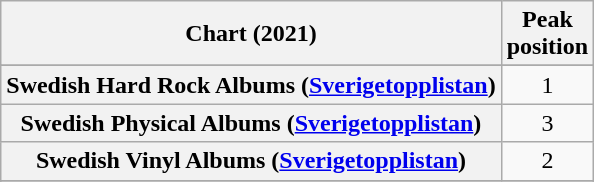<table class="wikitable sortable plainrowheaders" style="text-align:center">
<tr>
<th scope="col">Chart (2021)</th>
<th scope="col">Peak<br>position</th>
</tr>
<tr>
</tr>
<tr>
</tr>
<tr>
</tr>
<tr>
<th scope="row">Swedish Hard Rock Albums (<a href='#'>Sverigetopplistan</a>)</th>
<td>1</td>
</tr>
<tr>
<th scope="row">Swedish Physical Albums (<a href='#'>Sverigetopplistan</a>)</th>
<td>3</td>
</tr>
<tr>
<th scope="row">Swedish Vinyl Albums (<a href='#'>Sverigetopplistan</a>)</th>
<td>2</td>
</tr>
<tr>
</tr>
<tr>
</tr>
<tr>
</tr>
</table>
